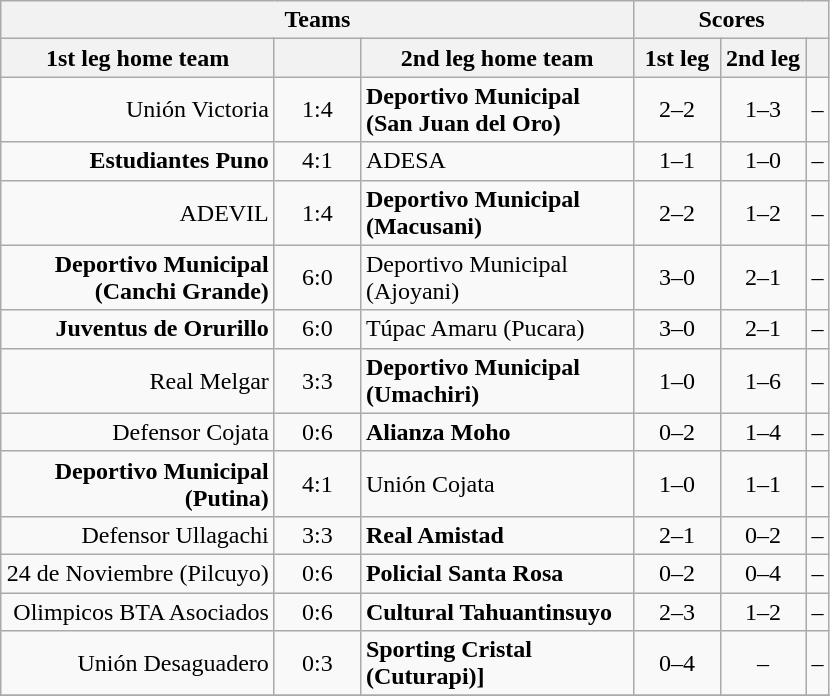<table class="wikitable" style="text-align: center;">
<tr>
<th colspan=3>Teams</th>
<th colspan=3>Scores</th>
</tr>
<tr>
<th width="175">1st leg home team</th>
<th width="50"></th>
<th width="175">2nd leg home team</th>
<th width="50">1st leg</th>
<th width="50">2nd leg</th>
<th></th>
</tr>
<tr>
<td align=right>Unión Victoria</td>
<td>1:4</td>
<td align=left><strong>Deportivo Municipal (San Juan del Oro)</strong></td>
<td>2–2</td>
<td>1–3</td>
<td>–</td>
</tr>
<tr>
<td align=right><strong>Estudiantes Puno</strong></td>
<td>4:1</td>
<td align=left>ADESA</td>
<td>1–1</td>
<td>1–0</td>
<td>–</td>
</tr>
<tr>
<td align=right>ADEVIL</td>
<td>1:4</td>
<td align=left><strong>Deportivo Municipal (Macusani)</strong></td>
<td>2–2</td>
<td>1–2</td>
<td>–</td>
</tr>
<tr>
<td align=right><strong>Deportivo Municipal (Canchi Grande)</strong></td>
<td>6:0</td>
<td align=left>Deportivo Municipal (Ajoyani)</td>
<td>3–0</td>
<td>2–1</td>
<td>–</td>
</tr>
<tr>
<td align=right><strong>Juventus de Orurillo</strong></td>
<td>6:0</td>
<td align=left>Túpac Amaru (Pucara)</td>
<td>3–0</td>
<td>2–1</td>
<td>–</td>
</tr>
<tr>
<td align=right>Real Melgar</td>
<td>3:3</td>
<td align=left><strong>Deportivo Municipal (Umachiri)</strong></td>
<td>1–0</td>
<td>1–6</td>
<td>–</td>
</tr>
<tr>
<td align=right>Defensor Cojata</td>
<td>0:6</td>
<td align=left><strong>Alianza Moho</strong></td>
<td>0–2</td>
<td>1–4</td>
<td>–</td>
</tr>
<tr>
<td align=right><strong>Deportivo Municipal (Putina)</strong></td>
<td>4:1</td>
<td align=left>Unión Cojata</td>
<td>1–0</td>
<td>1–1</td>
<td>–</td>
</tr>
<tr>
<td align=right>Defensor Ullagachi</td>
<td>3:3</td>
<td align=left><strong>Real Amistad</strong></td>
<td>2–1</td>
<td>0–2</td>
<td>–</td>
</tr>
<tr>
<td align=right>24 de Noviembre (Pilcuyo)</td>
<td>0:6</td>
<td align=left><strong>Policial Santa Rosa</strong></td>
<td>0–2</td>
<td>0–4</td>
<td>–</td>
</tr>
<tr>
<td align=right>Olimpicos BTA Asociados</td>
<td>0:6</td>
<td align=left><strong>Cultural Tahuantinsuyo</strong></td>
<td>2–3</td>
<td>1–2</td>
<td>–</td>
</tr>
<tr>
<td align=right>Unión Desaguadero</td>
<td>0:3</td>
<td align=left><strong>Sporting Cristal (Cuturapi)]</strong></td>
<td>0–4</td>
<td>–</td>
<td>–</td>
</tr>
<tr>
</tr>
</table>
